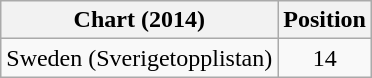<table class="wikitable">
<tr>
<th>Chart (2014)</th>
<th>Position</th>
</tr>
<tr>
<td>Sweden (Sverigetopplistan)</td>
<td align="center">14</td>
</tr>
</table>
